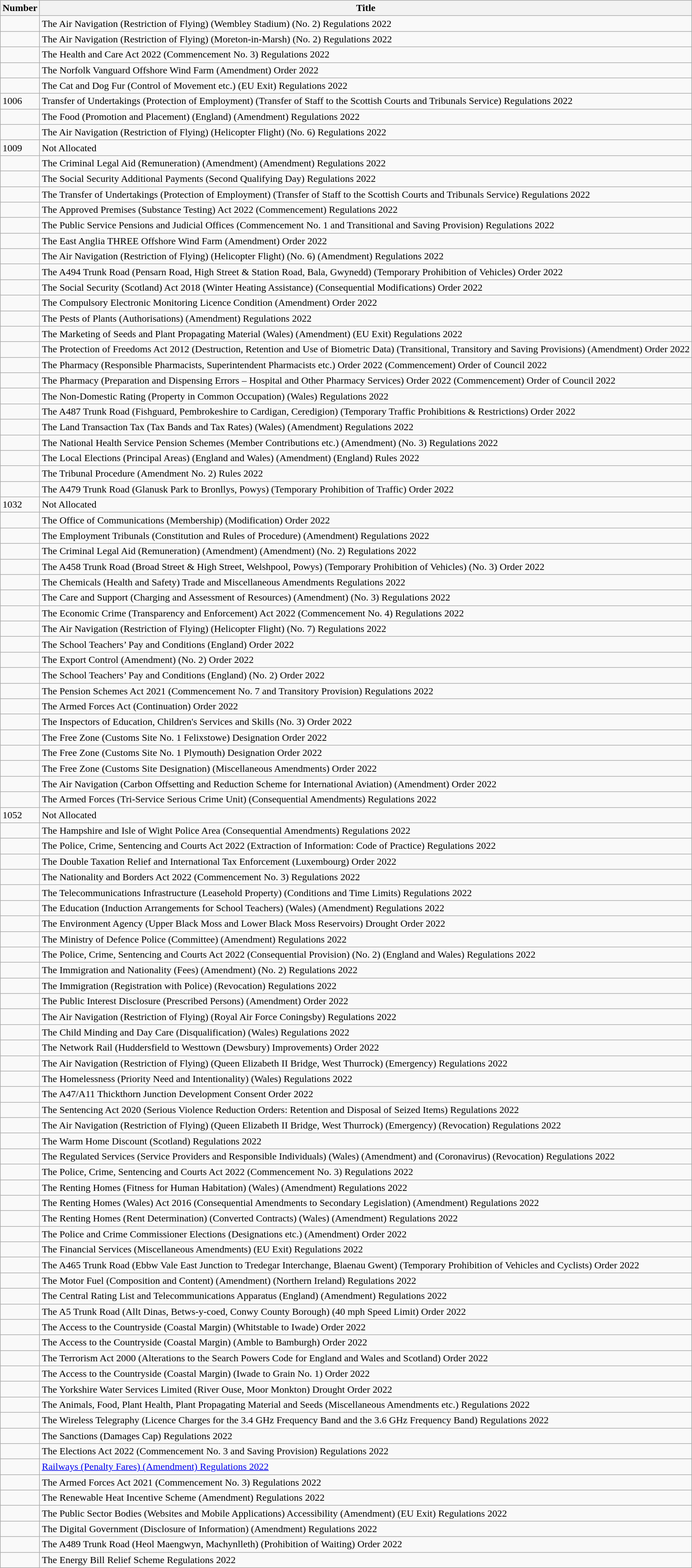<table class="wikitable collapsible">
<tr>
<th>Number</th>
<th>Title</th>
</tr>
<tr>
<td></td>
<td>The Air Navigation (Restriction of Flying) (Wembley Stadium) (No. 2) Regulations 2022</td>
</tr>
<tr>
<td></td>
<td>The Air Navigation (Restriction of Flying) (Moreton-in-Marsh) (No. 2) Regulations 2022</td>
</tr>
<tr>
<td></td>
<td>The Health and Care Act 2022 (Commencement No. 3) Regulations 2022</td>
</tr>
<tr>
<td></td>
<td>The Norfolk Vanguard Offshore Wind Farm (Amendment) Order 2022</td>
</tr>
<tr>
<td></td>
<td>The Cat and Dog Fur (Control of Movement etc.) (EU Exit) Regulations 2022</td>
</tr>
<tr>
<td>1006</td>
<td>Transfer of Undertakings (Protection of Employment) (Transfer of Staff to the Scottish Courts and Tribunals Service) Regulations 2022</td>
</tr>
<tr>
<td></td>
<td>The Food (Promotion and Placement) (England) (Amendment) Regulations 2022</td>
</tr>
<tr>
<td></td>
<td>The Air Navigation (Restriction of Flying) (Helicopter Flight) (No. 6) Regulations 2022</td>
</tr>
<tr>
<td>1009</td>
<td>Not Allocated</td>
</tr>
<tr>
<td></td>
<td>The Criminal Legal Aid (Remuneration) (Amendment) (Amendment) Regulations 2022</td>
</tr>
<tr>
<td></td>
<td>The Social Security Additional Payments (Second Qualifying Day) Regulations 2022</td>
</tr>
<tr>
<td></td>
<td>The Transfer of Undertakings (Protection of Employment) (Transfer of Staff to the Scottish Courts and Tribunals Service) Regulations 2022</td>
</tr>
<tr>
<td></td>
<td>The Approved Premises (Substance Testing) Act 2022 (Commencement) Regulations 2022</td>
</tr>
<tr>
<td></td>
<td>The Public Service Pensions and Judicial Offices (Commencement No. 1 and Transitional and Saving Provision) Regulations 2022</td>
</tr>
<tr>
<td></td>
<td>The East Anglia THREE Offshore Wind Farm (Amendment) Order 2022</td>
</tr>
<tr>
<td></td>
<td>The Air Navigation (Restriction of Flying) (Helicopter Flight) (No. 6) (Amendment) Regulations 2022</td>
</tr>
<tr>
<td></td>
<td>The A494 Trunk Road (Pensarn Road, High Street & Station Road, Bala, Gwynedd) (Temporary Prohibition of Vehicles) Order 2022</td>
</tr>
<tr>
<td></td>
<td>The Social Security (Scotland) Act 2018 (Winter Heating Assistance) (Consequential Modifications) Order 2022</td>
</tr>
<tr>
<td></td>
<td>The Compulsory Electronic Monitoring Licence Condition (Amendment) Order 2022</td>
</tr>
<tr>
<td></td>
<td>The Pests of Plants (Authorisations) (Amendment) Regulations 2022</td>
</tr>
<tr>
<td></td>
<td>The Marketing of Seeds and Plant Propagating Material (Wales) (Amendment) (EU Exit) Regulations 2022</td>
</tr>
<tr>
<td></td>
<td>The Protection of Freedoms Act 2012 (Destruction, Retention and Use of Biometric Data) (Transitional, Transitory and Saving Provisions) (Amendment) Order 2022</td>
</tr>
<tr>
<td></td>
<td>The Pharmacy (Responsible Pharmacists, Superintendent Pharmacists etc.) Order 2022 (Commencement) Order of Council 2022</td>
</tr>
<tr>
<td></td>
<td>The Pharmacy (Preparation and Dispensing Errors – Hospital and Other Pharmacy Services) Order 2022 (Commencement) Order of Council 2022</td>
</tr>
<tr>
<td></td>
<td>The Non-Domestic Rating (Property in Common Occupation) (Wales) Regulations 2022</td>
</tr>
<tr>
<td></td>
<td>The A487 Trunk Road (Fishguard, Pembrokeshire to Cardigan, Ceredigion) (Temporary Traffic Prohibitions & Restrictions) Order 2022</td>
</tr>
<tr>
<td></td>
<td>The Land Transaction Tax (Tax Bands and Tax Rates) (Wales) (Amendment) Regulations 2022</td>
</tr>
<tr>
<td></td>
<td>The National Health Service Pension Schemes (Member Contributions etc.) (Amendment) (No. 3) Regulations 2022</td>
</tr>
<tr>
<td></td>
<td>The Local Elections (Principal Areas) (England and Wales) (Amendment) (England) Rules 2022</td>
</tr>
<tr>
<td></td>
<td>The Tribunal Procedure (Amendment No. 2) Rules 2022</td>
</tr>
<tr>
<td></td>
<td>The A479 Trunk Road (Glanusk Park to Bronllys, Powys) (Temporary Prohibition of Traffic) Order 2022</td>
</tr>
<tr>
<td>1032</td>
<td>Not Allocated</td>
</tr>
<tr>
<td></td>
<td>The Office of Communications (Membership) (Modification) Order 2022</td>
</tr>
<tr>
<td></td>
<td>The Employment Tribunals (Constitution and Rules of Procedure) (Amendment) Regulations 2022</td>
</tr>
<tr>
<td></td>
<td>The Criminal Legal Aid (Remuneration) (Amendment) (Amendment) (No. 2) Regulations 2022</td>
</tr>
<tr>
<td></td>
<td>The A458 Trunk Road (Broad Street & High Street, Welshpool, Powys) (Temporary Prohibition of Vehicles) (No. 3) Order 2022</td>
</tr>
<tr>
<td></td>
<td>The Chemicals (Health and Safety) Trade and Miscellaneous Amendments Regulations 2022</td>
</tr>
<tr>
<td></td>
<td>The Care and Support (Charging and Assessment of Resources) (Amendment) (No. 3) Regulations 2022</td>
</tr>
<tr>
<td></td>
<td>The Economic Crime (Transparency and Enforcement) Act 2022 (Commencement No. 4) Regulations 2022</td>
</tr>
<tr>
<td></td>
<td>The Air Navigation (Restriction of Flying) (Helicopter Flight) (No. 7) Regulations 2022</td>
</tr>
<tr>
<td></td>
<td>The School Teachers’ Pay and Conditions (England) Order 2022</td>
</tr>
<tr>
<td></td>
<td>The Export Control (Amendment) (No. 2) Order 2022</td>
</tr>
<tr>
<td></td>
<td>The School Teachers’ Pay and Conditions (England) (No. 2) Order 2022</td>
</tr>
<tr>
<td></td>
<td>The Pension Schemes Act 2021 (Commencement No. 7 and Transitory Provision) Regulations 2022</td>
</tr>
<tr>
<td></td>
<td>The Armed Forces Act (Continuation) Order 2022</td>
</tr>
<tr>
<td></td>
<td>The Inspectors of Education, Children's Services and Skills (No. 3) Order 2022</td>
</tr>
<tr>
<td></td>
<td>The Free Zone (Customs Site No. 1 Felixstowe) Designation Order 2022</td>
</tr>
<tr>
<td></td>
<td>The Free Zone (Customs Site No. 1 Plymouth) Designation Order 2022</td>
</tr>
<tr>
<td></td>
<td>The Free Zone (Customs Site Designation) (Miscellaneous Amendments) Order 2022</td>
</tr>
<tr>
<td></td>
<td>The Air Navigation (Carbon Offsetting and Reduction Scheme for International Aviation) (Amendment) Order 2022</td>
</tr>
<tr>
<td></td>
<td>The Armed Forces (Tri-Service Serious Crime Unit) (Consequential Amendments) Regulations 2022</td>
</tr>
<tr>
<td>1052</td>
<td>Not Allocated</td>
</tr>
<tr>
<td></td>
<td>The Hampshire and Isle of Wight Police Area (Consequential Amendments) Regulations 2022</td>
</tr>
<tr>
<td></td>
<td>The Police, Crime, Sentencing and Courts Act 2022 (Extraction of Information: Code of Practice) Regulations 2022</td>
</tr>
<tr>
<td></td>
<td>The Double Taxation Relief and International Tax Enforcement (Luxembourg) Order 2022</td>
</tr>
<tr>
<td></td>
<td>The Nationality and Borders Act 2022 (Commencement No. 3) Regulations 2022</td>
</tr>
<tr>
<td></td>
<td>The Telecommunications Infrastructure (Leasehold Property) (Conditions and Time Limits) Regulations 2022</td>
</tr>
<tr>
<td></td>
<td>The Education (Induction Arrangements for School Teachers) (Wales) (Amendment) Regulations 2022</td>
</tr>
<tr>
<td></td>
<td>The Environment Agency (Upper Black Moss and Lower Black Moss Reservoirs) Drought Order 2022</td>
</tr>
<tr>
<td></td>
<td>The Ministry of Defence Police (Committee) (Amendment) Regulations 2022</td>
</tr>
<tr>
<td></td>
<td>The Police, Crime, Sentencing and Courts Act 2022 (Consequential Provision) (No. 2) (England and Wales) Regulations 2022</td>
</tr>
<tr>
<td></td>
<td>The Immigration and Nationality (Fees) (Amendment) (No. 2) Regulations 2022</td>
</tr>
<tr>
<td></td>
<td>The Immigration (Registration with Police) (Revocation) Regulations 2022</td>
</tr>
<tr>
<td></td>
<td>The Public Interest Disclosure (Prescribed Persons) (Amendment) Order 2022</td>
</tr>
<tr>
<td></td>
<td>The Air Navigation (Restriction of Flying) (Royal Air Force Coningsby) Regulations 2022</td>
</tr>
<tr>
<td></td>
<td>The Child Minding and Day Care (Disqualification) (Wales) Regulations 2022</td>
</tr>
<tr>
<td></td>
<td>The Network Rail (Huddersfield to Westtown (Dewsbury) Improvements) Order 2022</td>
</tr>
<tr>
<td></td>
<td>The Air Navigation (Restriction of Flying) (Queen Elizabeth II Bridge, West Thurrock) (Emergency) Regulations 2022</td>
</tr>
<tr>
<td></td>
<td>The Homelessness (Priority Need and Intentionality) (Wales) Regulations 2022</td>
</tr>
<tr>
<td></td>
<td>The A47/A11 Thickthorn Junction Development Consent Order 2022</td>
</tr>
<tr>
<td></td>
<td>The Sentencing Act 2020 (Serious Violence Reduction Orders: Retention and Disposal of Seized Items) Regulations 2022</td>
</tr>
<tr>
<td></td>
<td>The Air Navigation (Restriction of Flying) (Queen Elizabeth II Bridge, West Thurrock) (Emergency) (Revocation) Regulations 2022</td>
</tr>
<tr>
<td></td>
<td>The Warm Home Discount (Scotland) Regulations 2022</td>
</tr>
<tr>
<td></td>
<td>The Regulated Services (Service Providers and Responsible Individuals) (Wales) (Amendment) and (Coronavirus) (Revocation) Regulations 2022</td>
</tr>
<tr>
<td></td>
<td>The Police, Crime, Sentencing and Courts Act 2022 (Commencement No. 3) Regulations 2022</td>
</tr>
<tr>
<td></td>
<td>The Renting Homes (Fitness for Human Habitation) (Wales) (Amendment) Regulations 2022</td>
</tr>
<tr>
<td></td>
<td>The Renting Homes (Wales) Act 2016 (Consequential Amendments to Secondary Legislation) (Amendment) Regulations 2022</td>
</tr>
<tr>
<td></td>
<td>The Renting Homes (Rent Determination) (Converted Contracts) (Wales) (Amendment) Regulations 2022</td>
</tr>
<tr>
<td></td>
<td>The Police and Crime Commissioner Elections (Designations etc.) (Amendment) Order 2022</td>
</tr>
<tr>
<td></td>
<td>The Financial Services (Miscellaneous Amendments) (EU Exit) Regulations 2022</td>
</tr>
<tr>
<td></td>
<td>The A465 Trunk Road (Ebbw Vale East Junction to Tredegar Interchange, Blaenau Gwent) (Temporary Prohibition of Vehicles and Cyclists) Order 2022</td>
</tr>
<tr>
<td></td>
<td>The Motor Fuel (Composition and Content) (Amendment) (Northern Ireland) Regulations 2022</td>
</tr>
<tr>
<td></td>
<td>The Central Rating List and Telecommunications Apparatus (England) (Amendment) Regulations 2022</td>
</tr>
<tr>
<td></td>
<td>The A5 Trunk Road (Allt Dinas, Betws-y-coed, Conwy County Borough) (40 mph Speed Limit) Order 2022</td>
</tr>
<tr>
<td></td>
<td>The Access to the Countryside (Coastal Margin) (Whitstable to Iwade) Order 2022</td>
</tr>
<tr>
<td></td>
<td>The Access to the Countryside (Coastal Margin) (Amble to Bamburgh) Order 2022</td>
</tr>
<tr>
<td></td>
<td>The Terrorism Act 2000 (Alterations to the Search Powers Code for England and Wales and Scotland) Order 2022</td>
</tr>
<tr>
<td></td>
<td>The Access to the Countryside (Coastal Margin) (Iwade to Grain No. 1) Order 2022</td>
</tr>
<tr>
<td></td>
<td>The Yorkshire Water Services Limited (River Ouse, Moor Monkton) Drought Order 2022</td>
</tr>
<tr>
<td></td>
<td>The Animals, Food, Plant Health, Plant Propagating Material and Seeds (Miscellaneous Amendments etc.) Regulations 2022</td>
</tr>
<tr>
<td></td>
<td>The Wireless Telegraphy (Licence Charges for the 3.4 GHz Frequency Band and the 3.6 GHz Frequency Band) Regulations 2022</td>
</tr>
<tr>
<td></td>
<td>The Sanctions (Damages Cap) Regulations 2022</td>
</tr>
<tr>
<td></td>
<td>The Elections Act 2022 (Commencement No. 3 and Saving Provision) Regulations 2022</td>
</tr>
<tr>
<td></td>
<td><a href='#'>Railways (Penalty Fares) (Amendment) Regulations 2022</a></td>
</tr>
<tr>
<td></td>
<td>The Armed Forces Act 2021 (Commencement No. 3) Regulations 2022</td>
</tr>
<tr>
<td></td>
<td>The Renewable Heat Incentive Scheme (Amendment) Regulations 2022</td>
</tr>
<tr>
<td></td>
<td>The Public Sector Bodies (Websites and Mobile Applications) Accessibility (Amendment) (EU Exit) Regulations 2022</td>
</tr>
<tr>
<td></td>
<td>The Digital Government (Disclosure of Information) (Amendment) Regulations 2022</td>
</tr>
<tr>
<td></td>
<td>The A489 Trunk Road (Heol Maengwyn, Machynlleth) (Prohibition of Waiting) Order 2022</td>
</tr>
<tr>
<td></td>
<td>The Energy Bill Relief Scheme Regulations 2022</td>
</tr>
</table>
